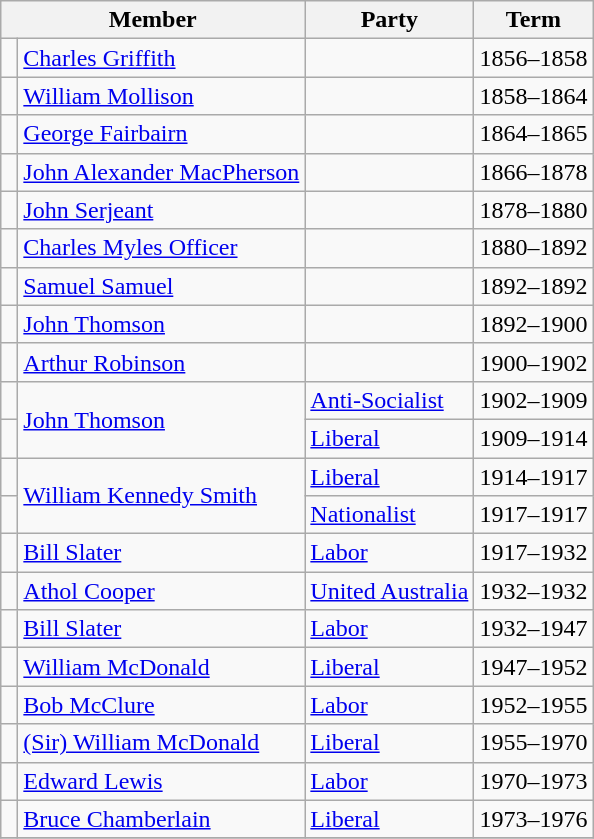<table class="wikitable">
<tr>
<th colspan="2">Member</th>
<th>Party</th>
<th>Term</th>
</tr>
<tr>
<td> </td>
<td><a href='#'>Charles Griffith</a></td>
<td></td>
<td>1856–1858</td>
</tr>
<tr>
<td> </td>
<td><a href='#'>William Mollison</a></td>
<td></td>
<td>1858–1864</td>
</tr>
<tr>
<td> </td>
<td><a href='#'>George Fairbairn</a></td>
<td></td>
<td>1864–1865</td>
</tr>
<tr>
<td> </td>
<td><a href='#'>John Alexander MacPherson</a></td>
<td></td>
<td>1866–1878</td>
</tr>
<tr>
<td> </td>
<td><a href='#'>John Serjeant</a></td>
<td></td>
<td>1878–1880</td>
</tr>
<tr>
<td> </td>
<td><a href='#'>Charles Myles Officer</a></td>
<td></td>
<td>1880–1892</td>
</tr>
<tr>
<td> </td>
<td><a href='#'>Samuel Samuel</a></td>
<td></td>
<td>1892–1892</td>
</tr>
<tr>
<td> </td>
<td><a href='#'>John Thomson</a></td>
<td></td>
<td>1892–1900</td>
</tr>
<tr>
<td> </td>
<td><a href='#'>Arthur Robinson</a></td>
<td></td>
<td>1900–1902</td>
</tr>
<tr>
<td> </td>
<td rowspan=2><a href='#'>John Thomson</a></td>
<td><a href='#'>Anti-Socialist</a></td>
<td>1902–1909</td>
</tr>
<tr>
<td> </td>
<td><a href='#'>Liberal</a></td>
<td>1909–1914</td>
</tr>
<tr>
<td> </td>
<td rowspan=2><a href='#'>William Kennedy Smith</a></td>
<td><a href='#'>Liberal</a></td>
<td>1914–1917</td>
</tr>
<tr>
<td> </td>
<td><a href='#'>Nationalist</a></td>
<td>1917–1917</td>
</tr>
<tr>
<td> </td>
<td><a href='#'>Bill Slater</a></td>
<td><a href='#'>Labor</a></td>
<td>1917–1932</td>
</tr>
<tr>
<td> </td>
<td><a href='#'>Athol Cooper</a></td>
<td><a href='#'>United Australia</a></td>
<td>1932–1932</td>
</tr>
<tr>
<td> </td>
<td><a href='#'>Bill Slater</a></td>
<td><a href='#'>Labor</a></td>
<td>1932–1947</td>
</tr>
<tr>
<td> </td>
<td><a href='#'>William McDonald</a></td>
<td><a href='#'>Liberal</a></td>
<td>1947–1952</td>
</tr>
<tr>
<td> </td>
<td><a href='#'>Bob McClure</a></td>
<td><a href='#'>Labor</a></td>
<td>1952–1955</td>
</tr>
<tr>
<td> </td>
<td><a href='#'>(Sir) William McDonald</a></td>
<td><a href='#'>Liberal</a></td>
<td>1955–1970</td>
</tr>
<tr>
<td> </td>
<td><a href='#'>Edward Lewis</a></td>
<td><a href='#'>Labor</a></td>
<td>1970–1973</td>
</tr>
<tr>
<td> </td>
<td><a href='#'>Bruce Chamberlain</a></td>
<td><a href='#'>Liberal</a></td>
<td>1973–1976</td>
</tr>
<tr>
</tr>
</table>
